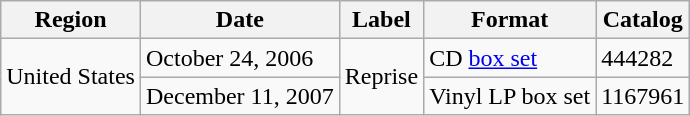<table class="wikitable">
<tr>
<th>Region</th>
<th>Date</th>
<th>Label</th>
<th>Format</th>
<th>Catalog</th>
</tr>
<tr>
<td rowspan="2">United States</td>
<td>October 24, 2006</td>
<td rowspan="2">Reprise</td>
<td>CD <a href='#'>box set</a></td>
<td>444282</td>
</tr>
<tr>
<td>December 11, 2007</td>
<td>Vinyl LP box set</td>
<td>1167961</td>
</tr>
</table>
